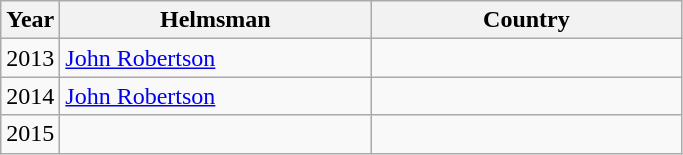<table class=wikitable>
<tr>
<th>Year</th>
<th width=200px>Helmsman</th>
<th width=200px>Country</th>
</tr>
<tr>
<td>2013</td>
<td><a href='#'>John Robertson</a></td>
<td></td>
</tr>
<tr>
<td>2014</td>
<td><a href='#'>John Robertson</a></td>
<td></td>
</tr>
<tr>
<td>2015</td>
<td></td>
<td></td>
</tr>
</table>
